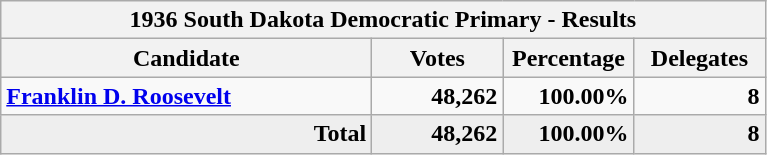<table class="wikitable">
<tr>
<th colspan="4">1936 South Dakota Democratic Primary - Results</th>
</tr>
<tr style="background:#eee; text-align:center;">
<th colspan="1" style="width: 15em">Candidate</th>
<th style="width: 5em">Votes</th>
<th style="width: 5em">Percentage</th>
<th style="width: 5em">Delegates</th>
</tr>
<tr>
<td><strong><a href='#'>Franklin D. Roosevelt</a></strong></td>
<td style="text-align:right;"><strong>48,262</strong></td>
<td style="text-align:right;"><strong>100.00%</strong></td>
<td style="text-align:right;"><strong>8</strong></td>
</tr>
<tr style="background:#eee; text-align:right;">
<td colspan="1"><strong>Total</strong></td>
<td><strong>48,262</strong></td>
<td><strong>100.00%</strong></td>
<td><strong>8</strong></td>
</tr>
</table>
